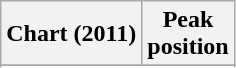<table class="wikitable sortable plainrowheaders" style="text-align:center">
<tr>
<th scope="col">Chart (2011)</th>
<th scope="col">Peak<br>position</th>
</tr>
<tr>
</tr>
<tr>
</tr>
</table>
